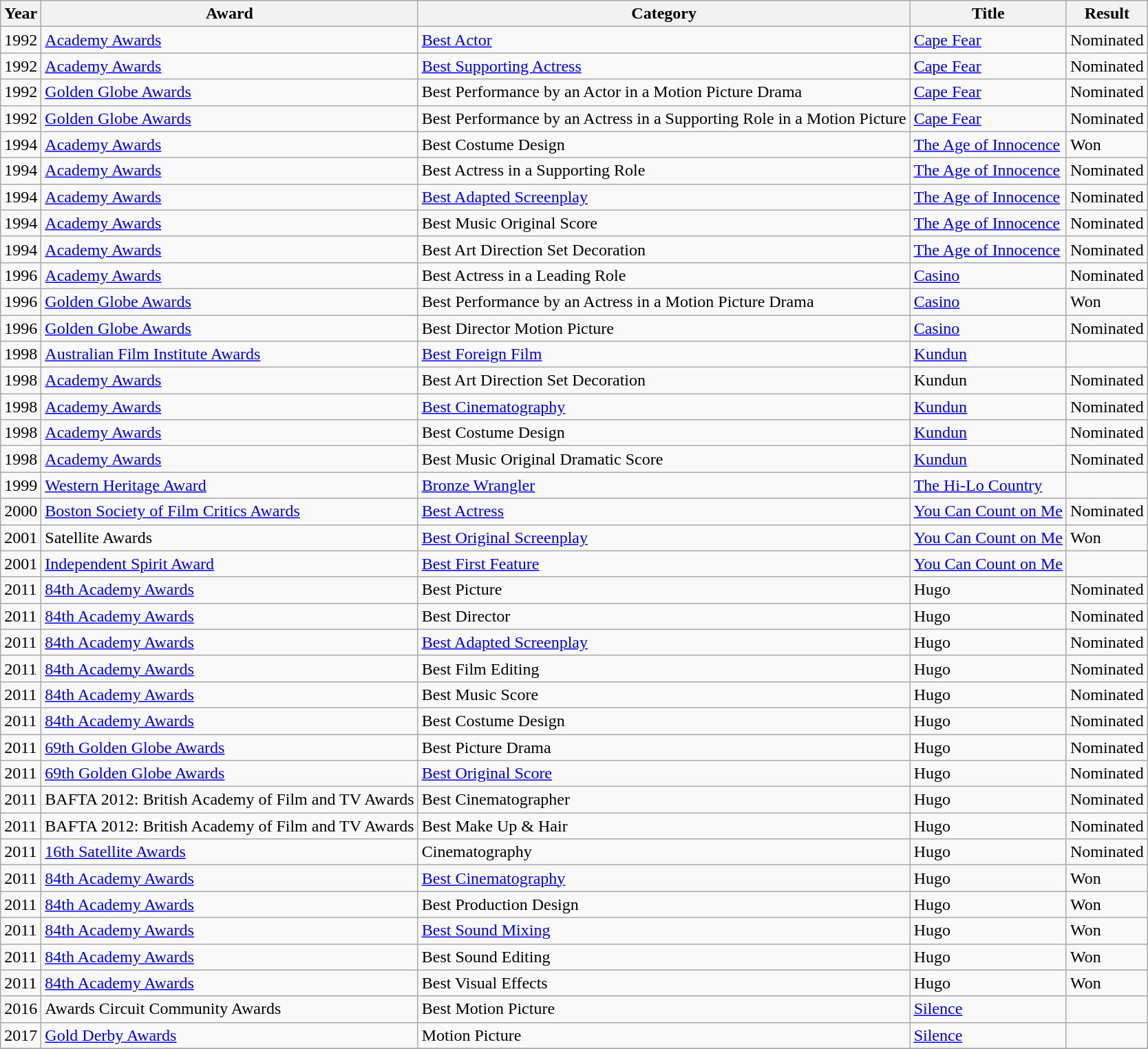<table class="wikitable sortable">
<tr>
<th>Year</th>
<th>Award</th>
<th>Category</th>
<th>Title</th>
<th>Result</th>
</tr>
<tr>
<td>1992</td>
<td><a href='#'>Academy Awards</a></td>
<td><a href='#'>Best Actor</a></td>
<td><a href='#'>Cape Fear</a></td>
<td>Nominated</td>
</tr>
<tr>
<td>1992</td>
<td><a href='#'>Academy Awards</a></td>
<td><a href='#'>Best Supporting Actress</a></td>
<td><a href='#'>Cape Fear</a></td>
<td>Nominated</td>
</tr>
<tr>
<td>1992</td>
<td><a href='#'>Golden Globe Awards</a></td>
<td>Best Performance by an Actor in a Motion Picture Drama</td>
<td><a href='#'>Cape Fear</a></td>
<td>Nominated</td>
</tr>
<tr>
<td>1992</td>
<td><a href='#'>Golden Globe Awards</a></td>
<td>Best Performance by an Actress in a Supporting Role in a Motion Picture</td>
<td><a href='#'>Cape Fear</a></td>
<td>Nominated</td>
</tr>
<tr>
<td>1994</td>
<td><a href='#'>Academy Awards</a></td>
<td>Best Costume Design</td>
<td><a href='#'>The Age of Innocence</a></td>
<td>Won</td>
</tr>
<tr>
<td>1994</td>
<td><a href='#'>Academy Awards</a></td>
<td>Best Actress in a Supporting Role</td>
<td><a href='#'>The Age of Innocence</a></td>
<td>Nominated</td>
</tr>
<tr>
<td>1994</td>
<td><a href='#'>Academy Awards</a></td>
<td><a href='#'>Best Adapted Screenplay</a></td>
<td><a href='#'>The Age of Innocence</a></td>
<td>Nominated</td>
</tr>
<tr>
<td>1994</td>
<td><a href='#'>Academy Awards</a></td>
<td>Best Music Original Score</td>
<td><a href='#'>The Age of Innocence</a></td>
<td>Nominated</td>
</tr>
<tr>
<td>1994</td>
<td><a href='#'>Academy Awards</a></td>
<td>Best Art Direction Set Decoration</td>
<td><a href='#'>The Age of Innocence</a></td>
<td>Nominated</td>
</tr>
<tr>
<td>1996</td>
<td><a href='#'>Academy Awards</a></td>
<td>Best Actress in a Leading Role</td>
<td><a href='#'>Casino</a></td>
<td>Nominated</td>
</tr>
<tr>
<td>1996</td>
<td><a href='#'>Golden Globe Awards</a></td>
<td>Best Performance by an Actress in a Motion Picture Drama</td>
<td><a href='#'>Casino</a></td>
<td>Won</td>
</tr>
<tr>
<td>1996</td>
<td><a href='#'>Golden Globe Awards</a></td>
<td>Best Director Motion Picture</td>
<td><a href='#'>Casino</a></td>
<td>Nominated</td>
</tr>
<tr>
<td>1998</td>
<td><a href='#'>Australian Film Institute Awards</a></td>
<td><a href='#'>Best Foreign Film</a></td>
<td><a href='#'>Kundun</a></td>
<td></td>
</tr>
<tr>
<td>1998</td>
<td><a href='#'>Academy Awards</a></td>
<td>Best Art Direction Set Decoration</td>
<td>Kundun</td>
<td>Nominated</td>
</tr>
<tr>
<td>1998</td>
<td><a href='#'>Academy Awards</a></td>
<td><a href='#'>Best Cinematography</a></td>
<td><a href='#'>Kundun</a></td>
<td>Nominated</td>
</tr>
<tr>
<td>1998</td>
<td><a href='#'>Academy Awards</a></td>
<td>Best Costume Design</td>
<td><a href='#'>Kundun</a></td>
<td>Nominated</td>
</tr>
<tr>
<td>1998</td>
<td><a href='#'>Academy Awards</a></td>
<td>Best Music Original Dramatic Score</td>
<td><a href='#'>Kundun</a></td>
<td>Nominated</td>
</tr>
<tr>
<td>1999</td>
<td><a href='#'>Western Heritage Award</a></td>
<td><a href='#'>Bronze Wrangler</a></td>
<td><a href='#'>The Hi-Lo Country</a></td>
<td></td>
</tr>
<tr>
<td>2000</td>
<td><a href='#'>Boston Society of Film Critics Awards</a></td>
<td><a href='#'>Best Actress</a></td>
<td><a href='#'>You Can Count on Me</a></td>
<td>Nominated</td>
</tr>
<tr>
<td>2001</td>
<td>Satellite Awards</td>
<td><a href='#'>Best Original Screenplay</a></td>
<td><a href='#'>You Can Count on Me</a></td>
<td>Won</td>
</tr>
<tr>
<td>2001</td>
<td><a href='#'>Independent Spirit Award</a></td>
<td><a href='#'>Best First Feature</a></td>
<td><a href='#'>You Can Count on Me</a></td>
<td></td>
</tr>
<tr>
<td>2011</td>
<td><a href='#'>84th Academy Awards</a></td>
<td>Best Picture</td>
<td>Hugo</td>
<td>Nominated</td>
</tr>
<tr>
<td>2011</td>
<td><a href='#'>84th Academy Awards</a></td>
<td>Best Director</td>
<td>Hugo</td>
<td>Nominated</td>
</tr>
<tr>
<td>2011</td>
<td><a href='#'>84th Academy Awards</a></td>
<td><a href='#'>Best Adapted Screenplay</a></td>
<td>Hugo</td>
<td>Nominated</td>
</tr>
<tr>
<td>2011</td>
<td><a href='#'>84th Academy Awards</a></td>
<td>Best Film Editing</td>
<td>Hugo</td>
<td>Nominated</td>
</tr>
<tr>
<td>2011</td>
<td><a href='#'>84th Academy Awards</a></td>
<td>Best Music Score</td>
<td>Hugo</td>
<td>Nominated</td>
</tr>
<tr>
<td>2011</td>
<td><a href='#'>84th Academy Awards</a></td>
<td>Best Costume Design</td>
<td>Hugo</td>
<td>Nominated</td>
</tr>
<tr>
<td>2011</td>
<td><a href='#'>69th Golden Globe Awards</a></td>
<td>Best Picture Drama</td>
<td>Hugo</td>
<td>Nominated</td>
</tr>
<tr>
<td>2011</td>
<td><a href='#'>69th Golden Globe Awards</a></td>
<td><a href='#'>Best Original Score</a></td>
<td>Hugo</td>
<td>Nominated</td>
</tr>
<tr>
<td>2011</td>
<td>BAFTA 2012: British Academy of Film and TV Awards</td>
<td>Best Cinematographer</td>
<td>Hugo</td>
<td>Nominated</td>
</tr>
<tr>
<td>2011</td>
<td>BAFTA 2012: British Academy of Film and TV Awards</td>
<td>Best Make Up & Hair</td>
<td>Hugo</td>
<td>Nominated</td>
</tr>
<tr>
<td>2011</td>
<td><a href='#'>16th Satellite Awards</a></td>
<td>Cinematography</td>
<td>Hugo</td>
<td>Nominated</td>
</tr>
<tr>
<td>2011</td>
<td><a href='#'>84th Academy Awards</a></td>
<td><a href='#'>Best Cinematography</a></td>
<td>Hugo</td>
<td>Won</td>
</tr>
<tr>
<td>2011</td>
<td><a href='#'>84th Academy Awards</a></td>
<td>Best Production Design</td>
<td>Hugo</td>
<td>Won</td>
</tr>
<tr>
<td>2011</td>
<td><a href='#'>84th Academy Awards</a></td>
<td><a href='#'>Best Sound Mixing</a></td>
<td>Hugo</td>
<td>Won</td>
</tr>
<tr>
<td>2011</td>
<td><a href='#'>84th Academy Awards</a></td>
<td>Best Sound Editing</td>
<td>Hugo</td>
<td>Won</td>
</tr>
<tr>
<td>2011</td>
<td><a href='#'>84th Academy Awards</a></td>
<td>Best Visual Effects</td>
<td>Hugo</td>
<td>Won</td>
</tr>
<tr>
<td>2016</td>
<td>Awards Circuit Community Awards</td>
<td>Best Motion Picture</td>
<td><a href='#'>Silence</a></td>
<td></td>
</tr>
<tr>
<td>2017</td>
<td><a href='#'>Gold Derby Awards</a></td>
<td>Motion Picture</td>
<td><a href='#'>Silence</a></td>
<td></td>
</tr>
<tr>
</tr>
</table>
